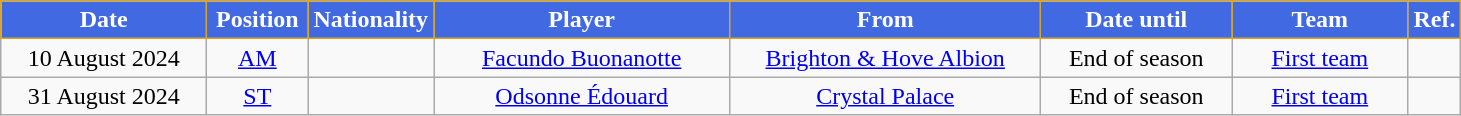<table class="wikitable" style="text-align:center">
<tr>
<th style="background:royalblue;color:white;border:1px solid goldenrod;width:130px">Date</th>
<th style="background:royalblue;color:white;border:1px solid goldenrod;width:60px">Position</th>
<th style="background:royalblue;color:white;border:1px solid goldenrod;width:50px">Nationality</th>
<th style="background:royalblue;color:white;border:1px solid goldenrod;width:190px">Player</th>
<th style="background:royalblue;color:white;border:1px solid goldenrod;width:200px">From</th>
<th style="background:royalblue;color:white;border:1px solid goldenrod;width:120px">Date until</th>
<th style="background:royalblue;color:white;border:1px solid goldenrod;width:110px">Team</th>
<th style="background:royalblue;color:white;border:1px solid goldenrod;width:25px">Ref.</th>
</tr>
<tr>
<td>10 August 2024</td>
<td><a href='#'>AM</a></td>
<td></td>
<td><a href='#'>Facundo Buonanotte</a></td>
<td> <a href='#'>Brighton & Hove Albion</a></td>
<td>End of season</td>
<td><a href='#'>First team</a></td>
<td></td>
</tr>
<tr>
<td>31 August 2024</td>
<td><a href='#'>ST</a></td>
<td></td>
<td><a href='#'>Odsonne Édouard</a></td>
<td> <a href='#'>Crystal Palace</a></td>
<td>End of season</td>
<td><a href='#'>First team</a></td>
<td></td>
</tr>
</table>
